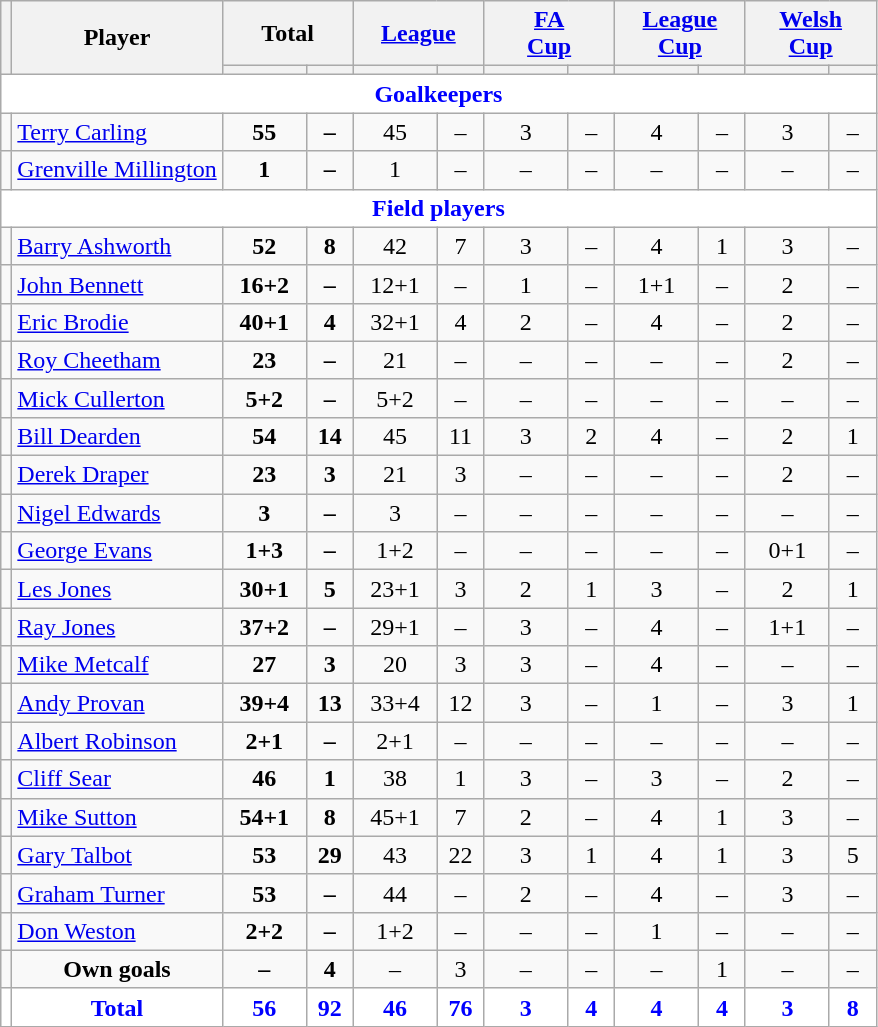<table class="wikitable"  style="text-align:center;">
<tr>
<th rowspan="2" style="font-size:80%;"></th>
<th rowspan="2">Player</th>
<th colspan="2">Total</th>
<th colspan="2"><a href='#'>League</a></th>
<th colspan="2"><a href='#'>FA<br>Cup</a></th>
<th colspan="2"><a href='#'>League<br>Cup</a></th>
<th colspan="2"><a href='#'>Welsh<br>Cup</a></th>
</tr>
<tr>
<th style="width: 50px; font-size:80%;"></th>
<th style="width: 25px; font-size:80%;"></th>
<th style="width: 50px; font-size:80%;"></th>
<th style="width: 25px; font-size:80%;"></th>
<th style="width: 50px; font-size:80%;"></th>
<th style="width: 25px; font-size:80%;"></th>
<th style="width: 50px; font-size:80%;"></th>
<th style="width: 25px; font-size:80%;"></th>
<th style="width: 50px; font-size:80%;"></th>
<th style="width: 25px; font-size:80%;"></th>
</tr>
<tr>
<td colspan="12" style="background:white; color:blue; text-align:center;"><strong>Goalkeepers</strong></td>
</tr>
<tr>
<td></td>
<td style="text-align:left;"><a href='#'>Terry Carling</a></td>
<td><strong>55</strong></td>
<td><strong>–</strong></td>
<td>45</td>
<td>–</td>
<td>3</td>
<td>–</td>
<td>4</td>
<td>–</td>
<td>3</td>
<td>–</td>
</tr>
<tr>
<td></td>
<td style="text-align:left;"><a href='#'>Grenville Millington</a></td>
<td><strong>1</strong></td>
<td><strong>–</strong></td>
<td>1</td>
<td>–</td>
<td>–</td>
<td>–</td>
<td>–</td>
<td>–</td>
<td>–</td>
<td>–</td>
</tr>
<tr>
<td colspan="12" style="background:white; color:blue; text-align:center;"><strong>Field players</strong></td>
</tr>
<tr>
<td></td>
<td style="text-align:left;"><a href='#'>Barry Ashworth</a></td>
<td><strong>52</strong></td>
<td><strong>8</strong></td>
<td>42</td>
<td>7</td>
<td>3</td>
<td>–</td>
<td>4</td>
<td>1</td>
<td>3</td>
<td>–</td>
</tr>
<tr>
<td></td>
<td style="text-align:left;"><a href='#'>John Bennett</a></td>
<td><strong>16+2</strong></td>
<td><strong>–</strong></td>
<td>12+1</td>
<td>–</td>
<td>1</td>
<td>–</td>
<td>1+1</td>
<td>–</td>
<td>2</td>
<td>–</td>
</tr>
<tr>
<td></td>
<td style="text-align:left;"><a href='#'>Eric Brodie</a></td>
<td><strong>40+1</strong></td>
<td><strong>4</strong></td>
<td>32+1</td>
<td>4</td>
<td>2</td>
<td>–</td>
<td>4</td>
<td>–</td>
<td>2</td>
<td>–</td>
</tr>
<tr>
<td></td>
<td style="text-align:left;"><a href='#'>Roy Cheetham</a></td>
<td><strong>23</strong></td>
<td><strong>–</strong></td>
<td>21</td>
<td>–</td>
<td>–</td>
<td>–</td>
<td>–</td>
<td>–</td>
<td>2</td>
<td>–</td>
</tr>
<tr>
<td></td>
<td style="text-align:left;"><a href='#'>Mick Cullerton</a></td>
<td><strong>5+2</strong></td>
<td><strong>–</strong></td>
<td>5+2</td>
<td>–</td>
<td>–</td>
<td>–</td>
<td>–</td>
<td>–</td>
<td>–</td>
<td>–</td>
</tr>
<tr>
<td></td>
<td style="text-align:left;"><a href='#'>Bill Dearden</a></td>
<td><strong>54</strong></td>
<td><strong>14</strong></td>
<td>45</td>
<td>11</td>
<td>3</td>
<td>2</td>
<td>4</td>
<td>–</td>
<td>2</td>
<td>1</td>
</tr>
<tr>
<td></td>
<td style="text-align:left;"><a href='#'>Derek Draper</a></td>
<td><strong>23</strong></td>
<td><strong>3</strong></td>
<td>21</td>
<td>3</td>
<td>–</td>
<td>–</td>
<td>–</td>
<td>–</td>
<td>2</td>
<td>–</td>
</tr>
<tr>
<td></td>
<td style="text-align:left;"><a href='#'>Nigel Edwards</a></td>
<td><strong>3</strong></td>
<td><strong>–</strong></td>
<td>3</td>
<td>–</td>
<td>–</td>
<td>–</td>
<td>–</td>
<td>–</td>
<td>–</td>
<td>–</td>
</tr>
<tr>
<td></td>
<td style="text-align:left;"><a href='#'>George Evans</a></td>
<td><strong>1+3</strong></td>
<td><strong>–</strong></td>
<td>1+2</td>
<td>–</td>
<td>–</td>
<td>–</td>
<td>–</td>
<td>–</td>
<td>0+1</td>
<td>–</td>
</tr>
<tr>
<td></td>
<td style="text-align:left;"><a href='#'>Les Jones</a></td>
<td><strong>30+1</strong></td>
<td><strong>5</strong></td>
<td>23+1</td>
<td>3</td>
<td>2</td>
<td>1</td>
<td>3</td>
<td>–</td>
<td>2</td>
<td>1</td>
</tr>
<tr>
<td></td>
<td style="text-align:left;"><a href='#'>Ray Jones</a></td>
<td><strong>37+2</strong></td>
<td><strong>–</strong></td>
<td>29+1</td>
<td>–</td>
<td>3</td>
<td>–</td>
<td>4</td>
<td>–</td>
<td>1+1</td>
<td>–</td>
</tr>
<tr>
<td></td>
<td style="text-align:left;"><a href='#'>Mike Metcalf</a></td>
<td><strong>27</strong></td>
<td><strong>3</strong></td>
<td>20</td>
<td>3</td>
<td>3</td>
<td>–</td>
<td>4</td>
<td>–</td>
<td>–</td>
<td>–</td>
</tr>
<tr>
<td></td>
<td style="text-align:left;"><a href='#'>Andy Provan</a></td>
<td><strong>39+4</strong></td>
<td><strong>13</strong></td>
<td>33+4</td>
<td>12</td>
<td>3</td>
<td>–</td>
<td>1</td>
<td>–</td>
<td>3</td>
<td>1</td>
</tr>
<tr>
<td></td>
<td style="text-align:left;"><a href='#'>Albert Robinson</a></td>
<td><strong>2+1</strong></td>
<td><strong>–</strong></td>
<td>2+1</td>
<td>–</td>
<td>–</td>
<td>–</td>
<td>–</td>
<td>–</td>
<td>–</td>
<td>–</td>
</tr>
<tr>
<td></td>
<td style="text-align:left;"><a href='#'>Cliff Sear</a></td>
<td><strong>46</strong></td>
<td><strong>1</strong></td>
<td>38</td>
<td>1</td>
<td>3</td>
<td>–</td>
<td>3</td>
<td>–</td>
<td>2</td>
<td>–</td>
</tr>
<tr>
<td></td>
<td style="text-align:left;"><a href='#'>Mike Sutton</a></td>
<td><strong>54+1</strong></td>
<td><strong>8</strong></td>
<td>45+1</td>
<td>7</td>
<td>2</td>
<td>–</td>
<td>4</td>
<td>1</td>
<td>3</td>
<td>–</td>
</tr>
<tr>
<td></td>
<td style="text-align:left;"><a href='#'>Gary Talbot</a></td>
<td><strong>53</strong></td>
<td><strong>29</strong></td>
<td>43</td>
<td>22</td>
<td>3</td>
<td>1</td>
<td>4</td>
<td>1</td>
<td>3</td>
<td>5</td>
</tr>
<tr>
<td></td>
<td style="text-align:left;"><a href='#'>Graham Turner</a></td>
<td><strong>53</strong></td>
<td><strong>–</strong></td>
<td>44</td>
<td>–</td>
<td>2</td>
<td>–</td>
<td>4</td>
<td>–</td>
<td>3</td>
<td>–</td>
</tr>
<tr>
<td></td>
<td style="text-align:left;"><a href='#'>Don Weston</a></td>
<td><strong>2+2</strong></td>
<td><strong>–</strong></td>
<td>1+2</td>
<td>–</td>
<td>–</td>
<td>–</td>
<td>1</td>
<td>–</td>
<td>–</td>
<td>–</td>
</tr>
<tr>
<td></td>
<td><strong>Own goals</strong></td>
<td><strong>–</strong></td>
<td><strong>4</strong></td>
<td>–</td>
<td>3</td>
<td>–</td>
<td>–</td>
<td>–</td>
<td>1</td>
<td>–</td>
<td>–</td>
</tr>
<tr style="background:white; color:blue; text-align:center;">
<td></td>
<td><strong>Total</strong></td>
<td><strong>56</strong></td>
<td><strong>92</strong></td>
<td><strong>46</strong></td>
<td><strong>76</strong></td>
<td><strong>3</strong></td>
<td><strong>4</strong></td>
<td><strong>4</strong></td>
<td><strong>4</strong></td>
<td><strong>3</strong></td>
<td><strong>8</strong></td>
</tr>
</table>
